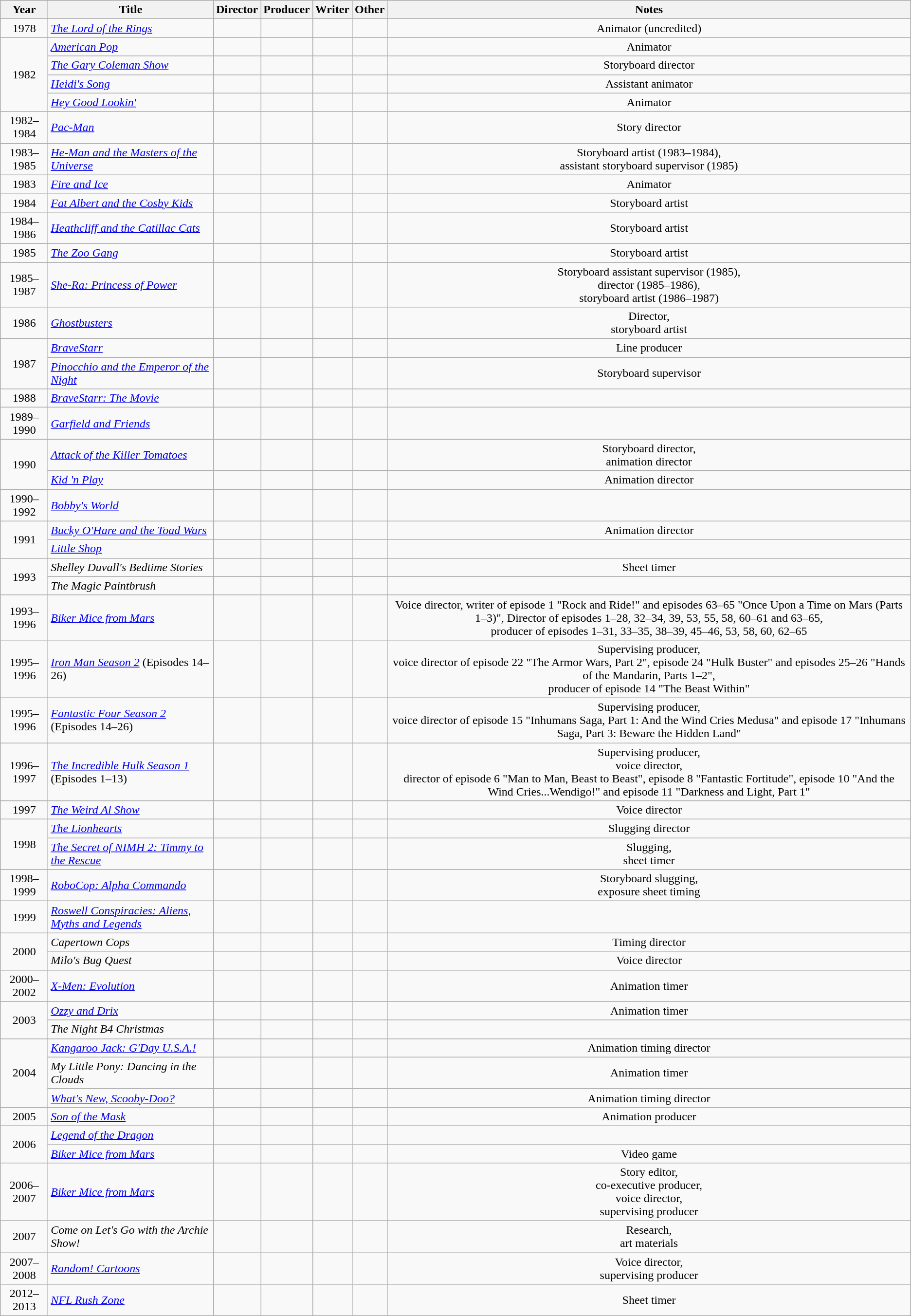<table class="wikitable sortable" style="text-align:center">
<tr>
<th>Year</th>
<th>Title</th>
<th>Director</th>
<th>Producer</th>
<th>Writer</th>
<th>Other</th>
<th>Notes</th>
</tr>
<tr>
<td>1978</td>
<td style="text-align:left"><em><a href='#'>The Lord of the Rings</a></em></td>
<td></td>
<td></td>
<td></td>
<td></td>
<td>Animator (uncredited)</td>
</tr>
<tr>
<td rowspan="4">1982</td>
<td style="text-align:left"><em><a href='#'>American Pop</a></em></td>
<td></td>
<td></td>
<td></td>
<td></td>
<td>Animator</td>
</tr>
<tr>
<td style="text-align:left"><em><a href='#'>The Gary Coleman Show</a></em></td>
<td></td>
<td></td>
<td></td>
<td></td>
<td>Storyboard director</td>
</tr>
<tr>
<td style="text-align:left"><em><a href='#'>Heidi's Song</a></em></td>
<td></td>
<td></td>
<td></td>
<td></td>
<td>Assistant animator</td>
</tr>
<tr>
<td style="text-align:left"><em><a href='#'>Hey Good Lookin'</a></em></td>
<td></td>
<td></td>
<td></td>
<td></td>
<td>Animator</td>
</tr>
<tr>
<td>1982–1984</td>
<td style="text-align:left"><em><a href='#'>Pac-Man</a></em></td>
<td></td>
<td></td>
<td></td>
<td></td>
<td>Story director</td>
</tr>
<tr>
<td>1983–1985</td>
<td style="text-align:left"><em><a href='#'>He-Man and the Masters of the Universe</a></em></td>
<td></td>
<td></td>
<td></td>
<td></td>
<td>Storyboard artist (1983–1984),<br> assistant storyboard supervisor (1985)</td>
</tr>
<tr>
<td>1983</td>
<td style="text-align:left"><em><a href='#'>Fire and Ice</a></em></td>
<td></td>
<td></td>
<td></td>
<td></td>
<td>Animator</td>
</tr>
<tr>
<td>1984</td>
<td style="text-align:left"><em><a href='#'>Fat Albert and the Cosby Kids</a></em></td>
<td></td>
<td></td>
<td></td>
<td></td>
<td>Storyboard artist</td>
</tr>
<tr>
<td>1984–1986</td>
<td style="text-align:left"><em><a href='#'>Heathcliff and the Catillac Cats</a></em></td>
<td></td>
<td></td>
<td></td>
<td></td>
<td>Storyboard artist</td>
</tr>
<tr>
<td>1985</td>
<td style="text-align:left"><em><a href='#'>The Zoo Gang</a></em></td>
<td></td>
<td></td>
<td></td>
<td></td>
<td>Storyboard artist</td>
</tr>
<tr>
<td>1985–1987</td>
<td style="text-align:left"><em><a href='#'>She-Ra: Princess of Power</a></em></td>
<td></td>
<td></td>
<td></td>
<td></td>
<td>Storyboard assistant supervisor (1985),<br> director (1985–1986),<br> storyboard artist (1986–1987)</td>
</tr>
<tr>
<td>1986</td>
<td style="text-align:left"><em><a href='#'>Ghostbusters</a></em></td>
<td></td>
<td></td>
<td></td>
<td></td>
<td>Director,<br> storyboard artist</td>
</tr>
<tr>
<td rowspan="2">1987</td>
<td style="text-align:left"><em><a href='#'>BraveStarr</a></em></td>
<td></td>
<td></td>
<td></td>
<td></td>
<td>Line producer</td>
</tr>
<tr>
<td style="text-align:left"><em><a href='#'>Pinocchio and the Emperor of the Night</a></em></td>
<td></td>
<td></td>
<td></td>
<td></td>
<td>Storyboard supervisor</td>
</tr>
<tr>
<td>1988</td>
<td style="text-align:left"><em><a href='#'>BraveStarr: The Movie</a></em></td>
<td></td>
<td></td>
<td></td>
<td></td>
<td></td>
</tr>
<tr>
<td>1989–1990</td>
<td style="text-align:left"><em><a href='#'>Garfield and Friends</a></em></td>
<td></td>
<td></td>
<td></td>
<td></td>
<td></td>
</tr>
<tr>
<td rowspan="2">1990</td>
<td style="text-align:left"><em><a href='#'>Attack of the Killer Tomatoes</a></em></td>
<td></td>
<td></td>
<td></td>
<td></td>
<td>Storyboard director,<br> animation director</td>
</tr>
<tr>
<td style="text-align:left"><em><a href='#'>Kid 'n Play</a></em></td>
<td></td>
<td></td>
<td></td>
<td></td>
<td>Animation director</td>
</tr>
<tr>
<td>1990–1992</td>
<td style="text-align:left"><em><a href='#'>Bobby's World</a></em></td>
<td></td>
<td></td>
<td></td>
<td></td>
<td></td>
</tr>
<tr>
<td rowspan="2">1991</td>
<td style="text-align:left"><em><a href='#'>Bucky O'Hare and the Toad Wars</a></em></td>
<td></td>
<td></td>
<td></td>
<td></td>
<td>Animation director</td>
</tr>
<tr>
<td style="text-align:left"><em><a href='#'>Little Shop</a></em></td>
<td></td>
<td></td>
<td></td>
<td></td>
<td></td>
</tr>
<tr>
<td rowspan="2">1993</td>
<td style="text-align:left"><em>Shelley Duvall's Bedtime Stories</em></td>
<td></td>
<td></td>
<td></td>
<td></td>
<td>Sheet timer</td>
</tr>
<tr>
<td style="text-align:left"><em>The Magic Paintbrush</em></td>
<td></td>
<td></td>
<td></td>
<td></td>
<td></td>
</tr>
<tr>
<td>1993–1996</td>
<td style="text-align:left"><em><a href='#'>Biker Mice from Mars</a></em></td>
<td></td>
<td></td>
<td></td>
<td></td>
<td>Voice director, writer of episode 1 "Rock and Ride!" and episodes 63–65 "Once Upon a Time on Mars (Parts 1–3)", Director of episodes 1–28, 32–34, 39, 53, 55, 58, 60–61 and 63–65,<br> producer of episodes 1–31, 33–35, 38–39, 45–46, 53, 58, 60, 62–65</td>
</tr>
<tr>
<td>1995–1996</td>
<td style="text-align:left"><em><a href='#'>Iron Man Season 2</a></em> (Episodes 14–26)</td>
<td></td>
<td></td>
<td></td>
<td></td>
<td>Supervising producer,<br> voice director of episode 22 "The Armor Wars, Part 2", episode 24 "Hulk Buster" and episodes 25–26 "Hands of the Mandarin, Parts 1–2",<br> producer of episode 14 "The Beast Within"</td>
</tr>
<tr>
<td>1995–1996</td>
<td style="text-align:left"><em><a href='#'>Fantastic Four Season 2</a></em> (Episodes 14–26)</td>
<td></td>
<td></td>
<td></td>
<td></td>
<td>Supervising producer,<br> voice director of episode 15 "Inhumans Saga, Part 1: And the Wind Cries Medusa" and episode 17 "Inhumans Saga, Part 3: Beware the Hidden Land"</td>
</tr>
<tr>
<td>1996–1997</td>
<td style="text-align:left"><em><a href='#'>The Incredible Hulk Season 1</a></em> (Episodes 1–13)</td>
<td></td>
<td></td>
<td></td>
<td></td>
<td>Supervising producer,<br> voice director,<br> director of episode 6 "Man to Man, Beast to Beast", episode 8 "Fantastic Fortitude", episode 10 "And the Wind Cries...Wendigo!" and episode 11 "Darkness and Light, Part 1"</td>
</tr>
<tr>
<td>1997</td>
<td style="text-align:left"><em><a href='#'>The Weird Al Show</a></em></td>
<td></td>
<td></td>
<td></td>
<td></td>
<td>Voice director</td>
</tr>
<tr>
<td rowspan="2">1998</td>
<td style="text-align:left"><em><a href='#'>The Lionhearts</a></em></td>
<td></td>
<td></td>
<td></td>
<td></td>
<td>Slugging director</td>
</tr>
<tr>
<td style="text-align:left"><em><a href='#'>The Secret of NIMH 2: Timmy to the Rescue</a></em></td>
<td></td>
<td></td>
<td></td>
<td></td>
<td>Slugging,<br> sheet timer</td>
</tr>
<tr>
<td>1998–1999</td>
<td style="text-align:left"><em><a href='#'>RoboCop: Alpha Commando</a></em></td>
<td></td>
<td></td>
<td></td>
<td></td>
<td>Storyboard slugging,<br> exposure sheet timing</td>
</tr>
<tr>
<td>1999</td>
<td style="text-align:left"><em><a href='#'>Roswell Conspiracies: Aliens, Myths and Legends</a></em></td>
<td></td>
<td></td>
<td></td>
<td></td>
<td></td>
</tr>
<tr>
<td rowspan="2">2000</td>
<td style="text-align:left"><em>Capertown Cops</em></td>
<td></td>
<td></td>
<td></td>
<td></td>
<td>Timing director</td>
</tr>
<tr>
<td style="text-align:left"><em>Milo's Bug Quest</em></td>
<td></td>
<td></td>
<td></td>
<td></td>
<td>Voice director</td>
</tr>
<tr>
<td>2000–2002</td>
<td style="text-align:left"><em><a href='#'>X-Men: Evolution</a></em></td>
<td></td>
<td></td>
<td></td>
<td></td>
<td>Animation timer</td>
</tr>
<tr>
<td rowspan="2">2003</td>
<td style="text-align:left"><em><a href='#'>Ozzy and Drix</a></em></td>
<td></td>
<td></td>
<td></td>
<td></td>
<td>Animation timer</td>
</tr>
<tr>
<td style="text-align:left"><em>The Night B4 Christmas</em></td>
<td></td>
<td></td>
<td></td>
<td></td>
<td></td>
</tr>
<tr>
<td rowspan="3">2004</td>
<td style="text-align:left"><em><a href='#'>Kangaroo Jack: G'Day U.S.A.!</a></em></td>
<td></td>
<td></td>
<td></td>
<td></td>
<td>Animation timing director</td>
</tr>
<tr>
<td style="text-align:left"><em>My Little Pony: Dancing in the Clouds</em></td>
<td></td>
<td></td>
<td></td>
<td></td>
<td>Animation timer</td>
</tr>
<tr>
<td style="text-align:left"><em><a href='#'>What's New, Scooby-Doo?</a></em></td>
<td></td>
<td></td>
<td></td>
<td></td>
<td>Animation timing director</td>
</tr>
<tr>
<td>2005</td>
<td style="text-align:left"><em><a href='#'>Son of the Mask</a></em></td>
<td></td>
<td></td>
<td></td>
<td></td>
<td>Animation producer</td>
</tr>
<tr>
<td rowspan="2">2006</td>
<td style="text-align:left"><em><a href='#'>Legend of the Dragon</a></em></td>
<td></td>
<td></td>
<td></td>
<td></td>
<td></td>
</tr>
<tr>
<td style="text-align:left"><em><a href='#'>Biker Mice from Mars</a></em></td>
<td></td>
<td></td>
<td></td>
<td></td>
<td>Video game</td>
</tr>
<tr>
<td>2006–2007</td>
<td style="text-align:left"><em><a href='#'>Biker Mice from Mars</a></em></td>
<td></td>
<td></td>
<td></td>
<td></td>
<td>Story editor,<br> co-executive producer,<br> voice director,<br> supervising producer</td>
</tr>
<tr>
<td>2007</td>
<td style="text-align:left"><em>Come on Let's Go with the Archie Show!</em></td>
<td></td>
<td></td>
<td></td>
<td></td>
<td>Research,<br> art materials</td>
</tr>
<tr>
<td>2007–2008</td>
<td style="text-align:left"><em><a href='#'>Random! Cartoons</a></em></td>
<td></td>
<td></td>
<td></td>
<td></td>
<td>Voice director,<br> supervising producer</td>
</tr>
<tr>
<td>2012–2013</td>
<td style="text-align:left"><em><a href='#'>NFL Rush Zone</a></em></td>
<td></td>
<td></td>
<td></td>
<td></td>
<td>Sheet timer</td>
</tr>
</table>
